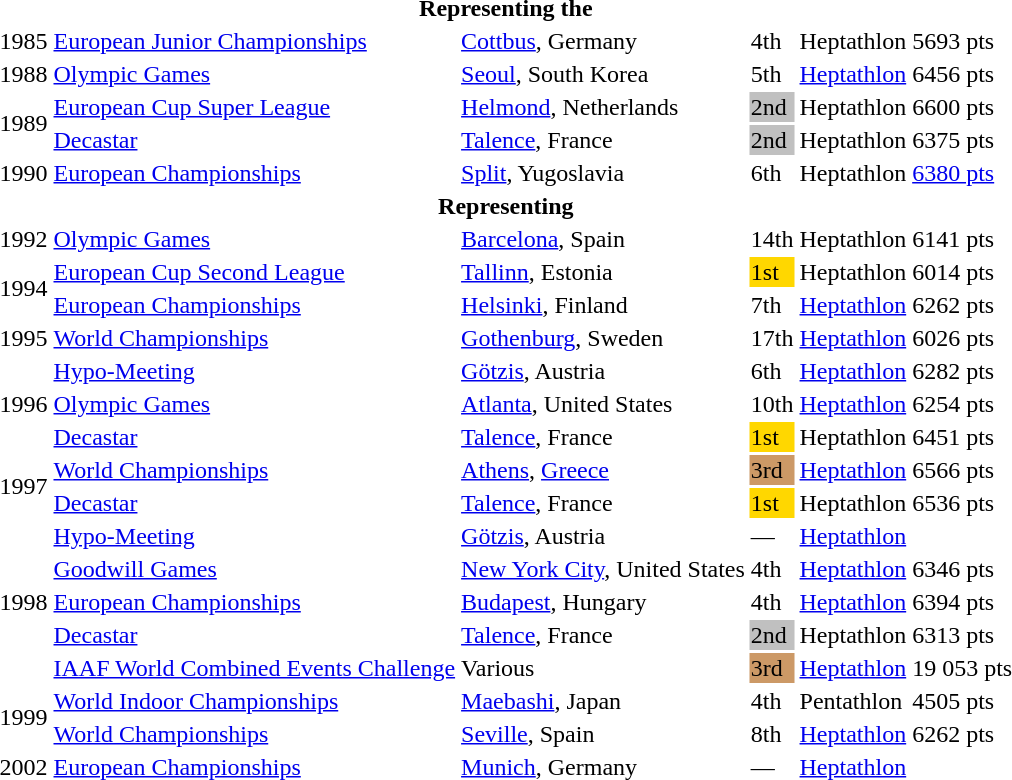<table>
<tr>
<th colspan="6">Representing the </th>
</tr>
<tr>
<td>1985</td>
<td><a href='#'>European Junior Championships</a></td>
<td><a href='#'>Cottbus</a>, Germany</td>
<td>4th</td>
<td>Heptathlon</td>
<td>5693 pts</td>
</tr>
<tr>
<td>1988</td>
<td><a href='#'>Olympic Games</a></td>
<td><a href='#'>Seoul</a>, South Korea</td>
<td>5th</td>
<td><a href='#'>Heptathlon</a></td>
<td>6456 pts</td>
</tr>
<tr>
<td rowspan=2>1989</td>
<td><a href='#'>European Cup Super League</a></td>
<td><a href='#'>Helmond</a>, Netherlands</td>
<td bgcolor=silver>2nd</td>
<td>Heptathlon</td>
<td>6600 pts</td>
</tr>
<tr>
<td><a href='#'>Decastar</a></td>
<td><a href='#'>Talence</a>, France</td>
<td bgcolor=silver>2nd</td>
<td>Heptathlon</td>
<td>6375 pts</td>
</tr>
<tr>
<td>1990</td>
<td><a href='#'>European Championships</a></td>
<td><a href='#'>Split</a>, Yugoslavia</td>
<td>6th</td>
<td>Heptathlon</td>
<td><a href='#'>6380 pts</a></td>
</tr>
<tr>
<th colspan="6">Representing </th>
</tr>
<tr>
<td>1992</td>
<td><a href='#'>Olympic Games</a></td>
<td><a href='#'>Barcelona</a>, Spain</td>
<td>14th</td>
<td>Heptathlon</td>
<td>6141 pts</td>
</tr>
<tr>
<td rowspan=2>1994</td>
<td><a href='#'>European Cup Second League</a></td>
<td><a href='#'>Tallinn</a>, Estonia</td>
<td bgcolor=gold>1st</td>
<td>Heptathlon</td>
<td>6014 pts</td>
</tr>
<tr>
<td><a href='#'>European Championships</a></td>
<td><a href='#'>Helsinki</a>, Finland</td>
<td>7th</td>
<td><a href='#'>Heptathlon</a></td>
<td>6262 pts</td>
</tr>
<tr>
<td>1995</td>
<td><a href='#'>World Championships</a></td>
<td><a href='#'>Gothenburg</a>, Sweden</td>
<td>17th</td>
<td><a href='#'>Heptathlon</a></td>
<td>6026 pts</td>
</tr>
<tr>
<td rowspan=3>1996</td>
<td><a href='#'>Hypo-Meeting</a></td>
<td><a href='#'>Götzis</a>, Austria</td>
<td>6th</td>
<td><a href='#'>Heptathlon</a></td>
<td>6282 pts</td>
</tr>
<tr>
<td><a href='#'>Olympic Games</a></td>
<td><a href='#'>Atlanta</a>, United States</td>
<td>10th</td>
<td><a href='#'>Heptathlon</a></td>
<td>6254 pts</td>
</tr>
<tr>
<td><a href='#'>Decastar</a></td>
<td><a href='#'>Talence</a>, France</td>
<td bgcolor=gold>1st</td>
<td>Heptathlon</td>
<td>6451 pts</td>
</tr>
<tr>
<td rowspan=2>1997</td>
<td><a href='#'>World Championships</a></td>
<td><a href='#'>Athens</a>, <a href='#'>Greece</a></td>
<td bgcolor="cc9966">3rd</td>
<td><a href='#'>Heptathlon</a></td>
<td>6566 pts</td>
</tr>
<tr>
<td><a href='#'>Decastar</a></td>
<td><a href='#'>Talence</a>, France</td>
<td bgcolor=gold>1st</td>
<td>Heptathlon</td>
<td>6536 pts</td>
</tr>
<tr>
<td rowspan=5>1998</td>
<td><a href='#'>Hypo-Meeting</a></td>
<td><a href='#'>Götzis</a>, Austria</td>
<td>—</td>
<td><a href='#'>Heptathlon</a></td>
<td></td>
</tr>
<tr>
<td><a href='#'>Goodwill Games</a></td>
<td><a href='#'>New York City</a>, United States</td>
<td>4th</td>
<td><a href='#'>Heptathlon</a></td>
<td>6346 pts</td>
</tr>
<tr>
<td><a href='#'>European Championships</a></td>
<td><a href='#'>Budapest</a>, Hungary</td>
<td>4th</td>
<td><a href='#'>Heptathlon</a></td>
<td>6394 pts</td>
</tr>
<tr>
<td><a href='#'>Decastar</a></td>
<td><a href='#'>Talence</a>, France</td>
<td bgcolor=silver>2nd</td>
<td>Heptathlon</td>
<td>6313 pts</td>
</tr>
<tr>
<td><a href='#'>IAAF World Combined Events Challenge</a></td>
<td>Various</td>
<td bgcolor=cc9966>3rd</td>
<td><a href='#'>Heptathlon</a></td>
<td>19 053 pts</td>
</tr>
<tr>
<td rowspan=2>1999</td>
<td><a href='#'>World Indoor Championships</a></td>
<td><a href='#'>Maebashi</a>, Japan</td>
<td>4th</td>
<td>Pentathlon</td>
<td>4505 pts</td>
</tr>
<tr>
<td><a href='#'>World Championships</a></td>
<td><a href='#'>Seville</a>, Spain</td>
<td>8th</td>
<td><a href='#'>Heptathlon</a></td>
<td>6262 pts</td>
</tr>
<tr>
<td>2002</td>
<td><a href='#'>European Championships</a></td>
<td><a href='#'>Munich</a>, Germany</td>
<td>—</td>
<td><a href='#'>Heptathlon</a></td>
<td></td>
</tr>
</table>
